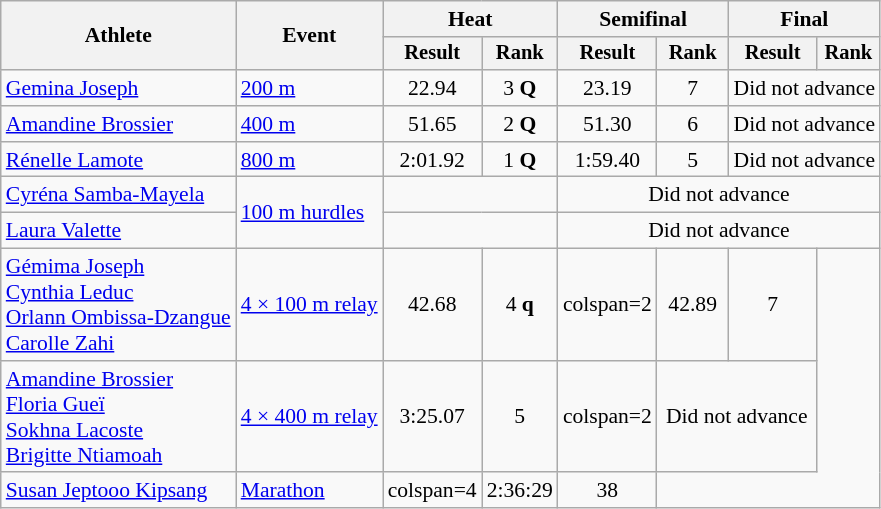<table class="wikitable" style="font-size:90%">
<tr>
<th rowspan="2">Athlete</th>
<th rowspan="2">Event</th>
<th colspan="2">Heat</th>
<th colspan="2">Semifinal</th>
<th colspan="2">Final</th>
</tr>
<tr style="font-size:95%">
<th>Result</th>
<th>Rank</th>
<th>Result</th>
<th>Rank</th>
<th>Result</th>
<th>Rank</th>
</tr>
<tr align=center>
<td align="left"><a href='#'>Gemina Joseph</a></td>
<td align="left"><a href='#'>200 m</a></td>
<td>22.94</td>
<td>3 <strong>Q</strong></td>
<td>23.19</td>
<td>7</td>
<td colspan=2>Did not advance</td>
</tr>
<tr align=center>
<td align="left"><a href='#'>Amandine Brossier</a></td>
<td align="left"><a href='#'>400 m</a></td>
<td>51.65</td>
<td>2 <strong>Q</strong></td>
<td>51.30</td>
<td>6</td>
<td colspan=2>Did not advance</td>
</tr>
<tr align=center>
<td align="left"><a href='#'>Rénelle Lamote</a></td>
<td align="left"><a href='#'>800 m</a></td>
<td>2:01.92</td>
<td>1 <strong>Q</strong></td>
<td>1:59.40</td>
<td>5</td>
<td colspan=4>Did not advance</td>
</tr>
<tr align=center>
<td align="left"><a href='#'>Cyréna Samba-Mayela</a></td>
<td align="left"rowspan=2><a href='#'>100 m hurdles</a></td>
<td colspan=2></td>
<td colspan=6>Did not advance</td>
</tr>
<tr align=center>
<td align="left"><a href='#'>Laura Valette</a></td>
<td colspan=2></td>
<td colspan=6>Did not advance</td>
</tr>
<tr align=center>
<td align=left><a href='#'>Gémima Joseph</a><br><a href='#'>Cynthia Leduc</a><br><a href='#'>Orlann Ombissa-Dzangue</a><br><a href='#'>Carolle Zahi</a></td>
<td align=left><a href='#'>4 × 100 m relay</a></td>
<td>42.68</td>
<td>4 <strong>q</strong></td>
<td>colspan=2 </td>
<td>42.89</td>
<td>7</td>
</tr>
<tr align=center>
<td align=left><a href='#'>Amandine Brossier</a><br><a href='#'>Floria Gueï</a><br><a href='#'>Sokhna Lacoste</a><br><a href='#'>Brigitte Ntiamoah</a></td>
<td align=left><a href='#'>4 × 400 m relay</a></td>
<td>3:25.07</td>
<td>5</td>
<td>colspan=2 </td>
<td colspan=2>Did not advance</td>
</tr>
<tr align=center>
<td align="left"><a href='#'>Susan Jeptooo Kipsang</a></td>
<td align="left"><a href='#'>Marathon</a></td>
<td>colspan=4 </td>
<td>2:36:29</td>
<td>38</td>
</tr>
</table>
